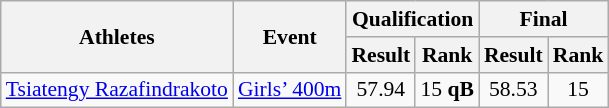<table class="wikitable" border="1" style="font-size:90%">
<tr>
<th rowspan=2>Athletes</th>
<th rowspan=2>Event</th>
<th colspan=2>Qualification</th>
<th colspan=2>Final</th>
</tr>
<tr>
<th>Result</th>
<th>Rank</th>
<th>Result</th>
<th>Rank</th>
</tr>
<tr>
<td><a href='#'>Tsiatengy Razafindrakoto</a></td>
<td><a href='#'>Girls’ 400m</a></td>
<td align=center>57.94</td>
<td align=center>15 <strong>qB</strong></td>
<td align=center>58.53</td>
<td align=center>15</td>
</tr>
</table>
